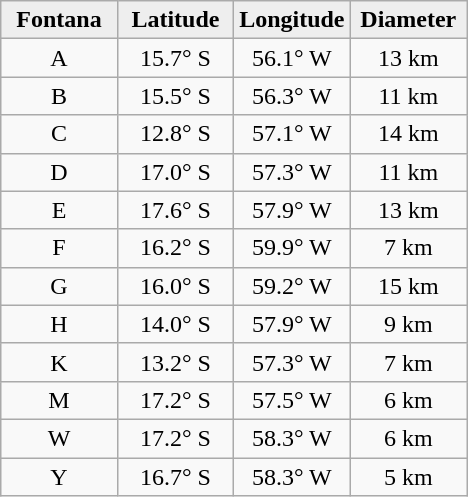<table class="wikitable">
<tr>
<th width="25%" style="background:#eeeeee;">Fontana</th>
<th width="25%" style="background:#eeeeee;">Latitude</th>
<th width="25%" style="background:#eeeeee;">Longitude</th>
<th width="25%" style="background:#eeeeee;">Diameter</th>
</tr>
<tr>
<td align="center">A</td>
<td align="center">15.7° S</td>
<td align="center">56.1° W</td>
<td align="center">13 km</td>
</tr>
<tr>
<td align="center">B</td>
<td align="center">15.5° S</td>
<td align="center">56.3° W</td>
<td align="center">11 km</td>
</tr>
<tr>
<td align="center">C</td>
<td align="center">12.8° S</td>
<td align="center">57.1° W</td>
<td align="center">14 km</td>
</tr>
<tr>
<td align="center">D</td>
<td align="center">17.0° S</td>
<td align="center">57.3° W</td>
<td align="center">11 km</td>
</tr>
<tr>
<td align="center">E</td>
<td align="center">17.6° S</td>
<td align="center">57.9° W</td>
<td align="center">13 km</td>
</tr>
<tr>
<td align="center">F</td>
<td align="center">16.2° S</td>
<td align="center">59.9° W</td>
<td align="center">7 km</td>
</tr>
<tr>
<td align="center">G</td>
<td align="center">16.0° S</td>
<td align="center">59.2° W</td>
<td align="center">15 km</td>
</tr>
<tr>
<td align="center">H</td>
<td align="center">14.0° S</td>
<td align="center">57.9° W</td>
<td align="center">9 km</td>
</tr>
<tr>
<td align="center">K</td>
<td align="center">13.2° S</td>
<td align="center">57.3° W</td>
<td align="center">7 km</td>
</tr>
<tr>
<td align="center">M</td>
<td align="center">17.2° S</td>
<td align="center">57.5° W</td>
<td align="center">6 km</td>
</tr>
<tr>
<td align="center">W</td>
<td align="center">17.2° S</td>
<td align="center">58.3° W</td>
<td align="center">6 km</td>
</tr>
<tr>
<td align="center">Y</td>
<td align="center">16.7° S</td>
<td align="center">58.3° W</td>
<td align="center">5 km</td>
</tr>
</table>
